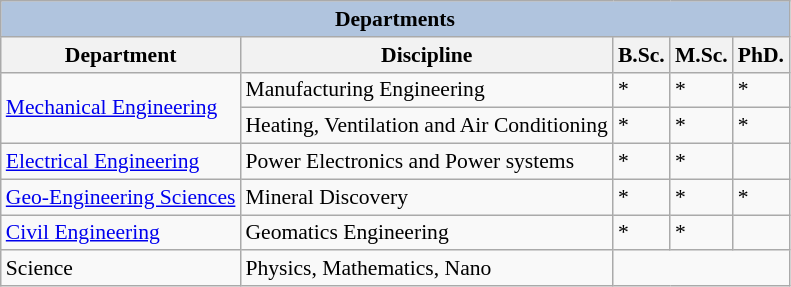<table class="wikitable" style="font-size: 90%;">
<tr>
<th colspan="5" style="background: LightSteelBlue;">Departments</th>
</tr>
<tr>
<th>Department</th>
<th>Discipline</th>
<th>B.Sc.</th>
<th>M.Sc.</th>
<th>PhD.</th>
</tr>
<tr>
<td rowspan="2"><a href='#'>Mechanical Engineering</a></td>
<td>Manufacturing Engineering</td>
<td>*</td>
<td>*</td>
<td>*</td>
</tr>
<tr>
<td>Heating, Ventilation and Air Conditioning</td>
<td>*</td>
<td>*</td>
<td>*</td>
</tr>
<tr>
<td rowspan="1"><a href='#'>Electrical Engineering</a></td>
<td>Power Electronics and Power systems</td>
<td>*</td>
<td>*</td>
<td></td>
</tr>
<tr>
<td rowspan="1"><a href='#'>Geo-Engineering Sciences</a></td>
<td>Mineral Discovery</td>
<td>*</td>
<td>*</td>
<td>*</td>
</tr>
<tr>
<td rowspan="1"><a href='#'>Civil Engineering</a></td>
<td>Geomatics Engineering</td>
<td>*</td>
<td>*</td>
<td></td>
</tr>
<tr>
<td rowspan="1">Science</td>
<td>Physics, Mathematics, Nano</td>
</tr>
</table>
